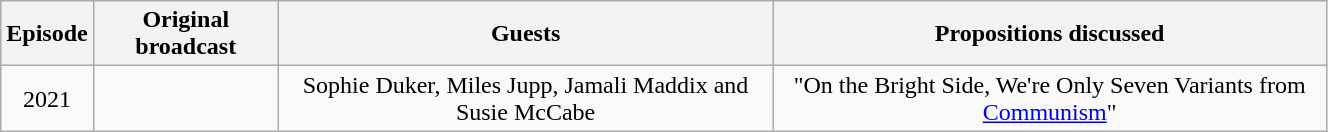<table class="wikitable" style="text-align:center; width:70%;">
<tr>
<th>Episode</th>
<th>Original broadcast</th>
<th>Guests</th>
<th>Propositions discussed</th>
</tr>
<tr>
<td>2021</td>
<td></td>
<td>Sophie Duker, Miles Jupp, Jamali Maddix and Susie McCabe</td>
<td>"On the Bright Side, We're Only Seven Variants from <a href='#'>Communism</a>"</td>
</tr>
</table>
